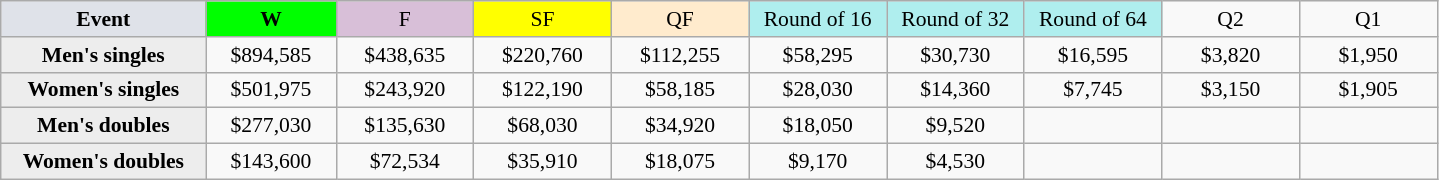<table class=wikitable style=font-size:90%;text-align:center>
<tr>
<td width=130 bgcolor=dfe2e9><strong>Event</strong></td>
<td width=80 bgcolor=lime><strong>W</strong></td>
<td width=85 bgcolor=thistle>F</td>
<td width=85 bgcolor=ffff00>SF</td>
<td width=85 bgcolor=ffebcd>QF</td>
<td width=85 bgcolor=afeeee>Round of 16</td>
<td width=85 bgcolor=afeeee>Round of 32</td>
<td width=85 bgcolor=afeeee>Round of 64</td>
<td width=85>Q2</td>
<td width=85>Q1</td>
</tr>
<tr>
<th style=background:#ededed>Men's singles</th>
<td>$894,585</td>
<td>$438,635</td>
<td>$220,760</td>
<td>$112,255</td>
<td>$58,295</td>
<td>$30,730</td>
<td>$16,595</td>
<td>$3,820</td>
<td>$1,950</td>
</tr>
<tr>
<th style=background:#ededed>Women's singles</th>
<td>$501,975</td>
<td>$243,920</td>
<td>$122,190</td>
<td>$58,185</td>
<td>$28,030</td>
<td>$14,360</td>
<td>$7,745</td>
<td>$3,150</td>
<td>$1,905</td>
</tr>
<tr>
<th style=background:#ededed>Men's doubles</th>
<td>$277,030</td>
<td>$135,630</td>
<td>$68,030</td>
<td>$34,920</td>
<td>$18,050</td>
<td>$9,520</td>
<td></td>
<td></td>
<td></td>
</tr>
<tr>
<th style=background:#ededed>Women's doubles</th>
<td>$143,600</td>
<td>$72,534</td>
<td>$35,910</td>
<td>$18,075</td>
<td>$9,170</td>
<td>$4,530</td>
<td></td>
<td></td>
<td></td>
</tr>
</table>
